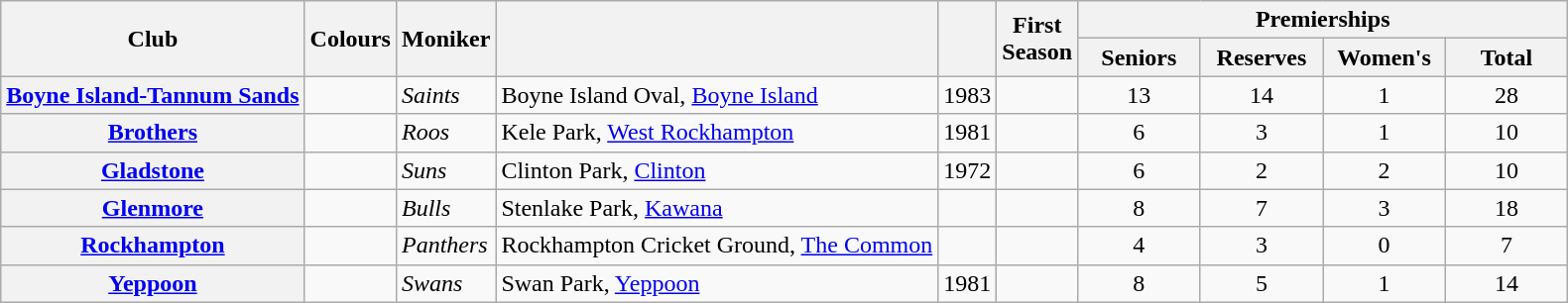<table class="wikitable sortable" style=" text-align:left;">
<tr>
<th rowspan="2">Club</th>
<th rowspan="2">Colours</th>
<th rowspan="2">Moniker</th>
<th rowspan="2"></th>
<th rowspan="2"></th>
<th rowspan="2">First<br>Season</th>
<th colspan="4">Premierships</th>
</tr>
<tr>
<th width="75">Seniors</th>
<th width="75">Reserves</th>
<th width="75">Women's</th>
<th width="75">Total</th>
</tr>
<tr>
<th><a href='#'>Boyne Island-Tannum Sands</a></th>
<td></td>
<td><em>Saints</em></td>
<td>Boyne Island Oval, <a href='#'>Boyne Island</a></td>
<td style="text-align:center;">1983</td>
<td style="text-align:center;"></td>
<td align="center">13</td>
<td align="center">14</td>
<td align="center">1</td>
<td align="center">28</td>
</tr>
<tr>
<th><a href='#'>Brothers</a></th>
<td></td>
<td><em>Roos</em></td>
<td>Kele Park, <a href='#'>West Rockhampton</a></td>
<td style="text-align:center;">1981</td>
<td style="text-align:center;"></td>
<td align="center">6</td>
<td align="center">3</td>
<td align="center">1</td>
<td align="center">10</td>
</tr>
<tr>
<th><a href='#'>Gladstone</a></th>
<td></td>
<td><em>Suns</em></td>
<td>Clinton Park, <a href='#'>Clinton</a></td>
<td style="text-align:center;">1972</td>
<td style="text-align:center;"></td>
<td align="center">6</td>
<td align="center">2</td>
<td align="center">2</td>
<td align="center">10</td>
</tr>
<tr>
<th><a href='#'>Glenmore</a></th>
<td></td>
<td><em>Bulls</em></td>
<td>Stenlake Park, <a href='#'>Kawana</a></td>
<td style="text-align:center;"></td>
<td style="text-align:center;"></td>
<td align="center">8</td>
<td align="center">7</td>
<td align="center">3</td>
<td align="center">18</td>
</tr>
<tr>
<th><a href='#'>Rockhampton</a></th>
<td></td>
<td><em>Panthers</em></td>
<td>Rockhampton Cricket Ground, <a href='#'>The Common</a></td>
<td style="text-align:center;"></td>
<td style="text-align:center;"></td>
<td align="center">4</td>
<td align="center">3</td>
<td align="center">0</td>
<td align="center">7</td>
</tr>
<tr>
<th><a href='#'>Yeppoon</a></th>
<td></td>
<td><em>Swans</em></td>
<td>Swan Park, <a href='#'>Yeppoon</a></td>
<td style="text-align:center;">1981</td>
<td style="text-align:center;"></td>
<td align="center">8</td>
<td align="center">5</td>
<td align="center">1</td>
<td align="center">14</td>
</tr>
</table>
